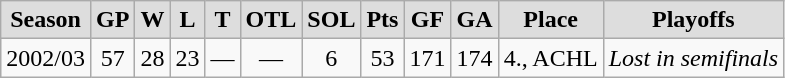<table class="wikitable">
<tr style="font-weight:bold; background-color:#dddddd;" align="center" |>
<td>Season</td>
<td>GP</td>
<td>W</td>
<td>L</td>
<td>T</td>
<td>OTL</td>
<td>SOL</td>
<td>Pts</td>
<td>GF</td>
<td>GA</td>
<td>Place</td>
<td>Playoffs</td>
</tr>
<tr align="center">
<td>2002/03</td>
<td>57</td>
<td>28</td>
<td>23</td>
<td>—</td>
<td>—</td>
<td>6</td>
<td>53</td>
<td>171</td>
<td>174</td>
<td align="left">4., ACHL</td>
<td><em>Lost in semifinals</em></td>
</tr>
</table>
